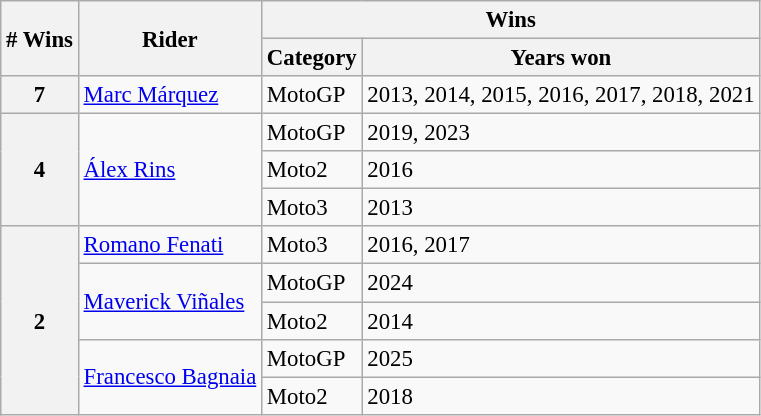<table class="wikitable" style="font-size: 95%;">
<tr>
<th rowspan=2># Wins</th>
<th rowspan=2>Rider</th>
<th colspan=2>Wins</th>
</tr>
<tr>
<th>Category</th>
<th>Years won</th>
</tr>
<tr>
<th>7</th>
<td> <a href='#'>Marc Márquez</a></td>
<td>MotoGP</td>
<td>2013, 2014, 2015, 2016, 2017, 2018, 2021</td>
</tr>
<tr>
<th rowspan=3>4</th>
<td rowspan=3> <a href='#'>Álex Rins</a></td>
<td>MotoGP</td>
<td>2019, 2023</td>
</tr>
<tr>
<td>Moto2</td>
<td>2016</td>
</tr>
<tr>
<td>Moto3</td>
<td>2013</td>
</tr>
<tr>
<th rowspan=5>2</th>
<td>  <a href='#'>Romano Fenati</a></td>
<td>Moto3</td>
<td>2016, 2017</td>
</tr>
<tr>
<td rowspan=2> <a href='#'>Maverick Viñales</a></td>
<td>MotoGP</td>
<td>2024</td>
</tr>
<tr>
<td>Moto2</td>
<td>2014</td>
</tr>
<tr>
<td rowspan=2> <a href='#'>Francesco Bagnaia</a></td>
<td>MotoGP</td>
<td>2025</td>
</tr>
<tr>
<td>Moto2</td>
<td>2018</td>
</tr>
</table>
